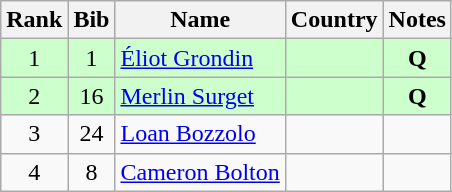<table class="wikitable" style="text-align:center;">
<tr>
<th>Rank</th>
<th>Bib</th>
<th>Name</th>
<th>Country</th>
<th>Notes</th>
</tr>
<tr bgcolor=ccffcc>
<td>1</td>
<td>1</td>
<td align=left><a href='#'>Éliot Grondin</a></td>
<td align=left></td>
<td><strong>Q</strong></td>
</tr>
<tr bgcolor=ccffcc>
<td>2</td>
<td>16</td>
<td align=left><a href='#'>Merlin Surget</a></td>
<td align=left></td>
<td><strong>Q</strong></td>
</tr>
<tr>
<td>3</td>
<td>24</td>
<td align=left><a href='#'>Loan Bozzolo</a></td>
<td align=left></td>
<td></td>
</tr>
<tr>
<td>4</td>
<td>8</td>
<td align=left><a href='#'>Cameron Bolton</a></td>
<td align=left></td>
<td></td>
</tr>
</table>
